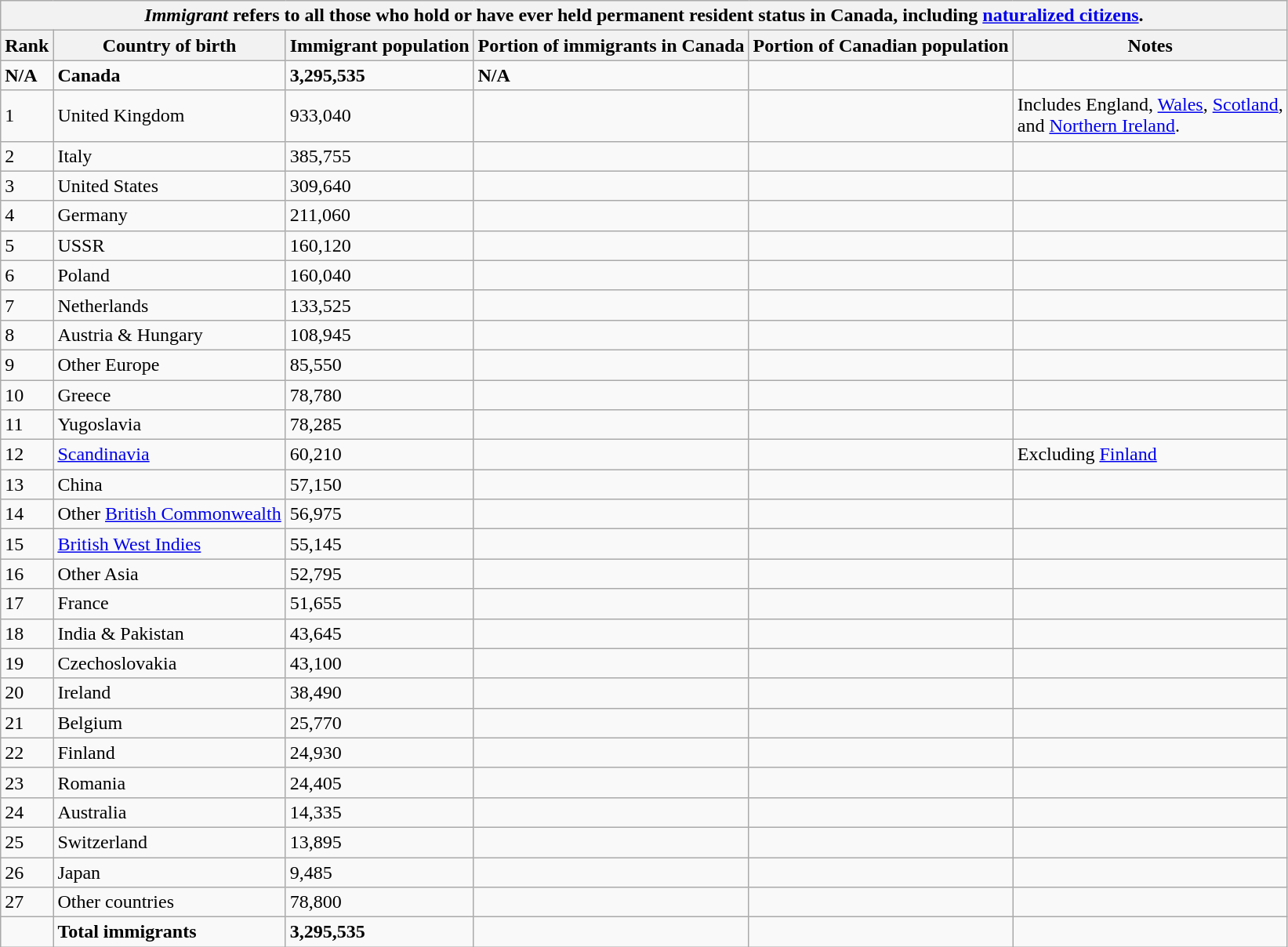<table class="wikitable sortable">
<tr>
<th colspan="6"><em>Immigrant</em> refers to all those who hold or have ever held permanent resident status in Canada, including <a href='#'>naturalized citizens</a>.</th>
</tr>
<tr>
<th>Rank</th>
<th>Country of birth</th>
<th>Immigrant population</th>
<th>Portion of immigrants in Canada</th>
<th>Portion of Canadian population</th>
<th>Notes</th>
</tr>
<tr>
<td><strong>N/A</strong></td>
<td><strong>Canada</strong></td>
<td><strong>3,295,535</strong></td>
<td><strong>N/A</strong></td>
<td><strong></strong></td>
<td></td>
</tr>
<tr>
<td>1</td>
<td>United Kingdom</td>
<td>933,040</td>
<td></td>
<td></td>
<td>Includes England, <a href='#'>Wales</a>, <a href='#'>Scotland</a>,<br>and <a href='#'>Northern Ireland</a>.</td>
</tr>
<tr>
<td>2</td>
<td>Italy</td>
<td>385,755</td>
<td></td>
<td></td>
<td></td>
</tr>
<tr>
<td>3</td>
<td>United States</td>
<td>309,640</td>
<td></td>
<td></td>
<td></td>
</tr>
<tr>
<td>4</td>
<td>Germany</td>
<td>211,060</td>
<td></td>
<td></td>
<td></td>
</tr>
<tr>
<td>5</td>
<td>USSR</td>
<td>160,120</td>
<td></td>
<td></td>
<td></td>
</tr>
<tr>
<td>6</td>
<td>Poland</td>
<td>160,040</td>
<td></td>
<td></td>
<td></td>
</tr>
<tr>
<td>7</td>
<td>Netherlands</td>
<td>133,525</td>
<td></td>
<td></td>
<td></td>
</tr>
<tr>
<td>8</td>
<td>Austria & Hungary</td>
<td>108,945</td>
<td></td>
<td></td>
<td></td>
</tr>
<tr>
<td>9</td>
<td>Other Europe</td>
<td>85,550</td>
<td></td>
<td></td>
<td></td>
</tr>
<tr>
<td>10</td>
<td>Greece</td>
<td>78,780</td>
<td></td>
<td></td>
<td></td>
</tr>
<tr>
<td>11</td>
<td>Yugoslavia</td>
<td>78,285</td>
<td></td>
<td></td>
<td></td>
</tr>
<tr>
<td>12</td>
<td><a href='#'>Scandinavia</a></td>
<td>60,210</td>
<td></td>
<td></td>
<td>Excluding <a href='#'>Finland</a></td>
</tr>
<tr>
<td>13</td>
<td>China</td>
<td>57,150</td>
<td></td>
<td></td>
<td></td>
</tr>
<tr>
<td>14</td>
<td>Other <a href='#'>British Commonwealth</a></td>
<td>56,975</td>
<td></td>
<td></td>
<td></td>
</tr>
<tr>
<td>15</td>
<td><a href='#'>British West Indies</a></td>
<td>55,145</td>
<td></td>
<td></td>
<td></td>
</tr>
<tr>
<td>16</td>
<td>Other Asia</td>
<td>52,795</td>
<td></td>
<td></td>
<td></td>
</tr>
<tr>
<td>17</td>
<td>France</td>
<td>51,655</td>
<td></td>
<td></td>
<td></td>
</tr>
<tr>
<td>18</td>
<td>India & Pakistan</td>
<td>43,645</td>
<td></td>
<td></td>
<td></td>
</tr>
<tr>
<td>19</td>
<td>Czechoslovakia</td>
<td>43,100</td>
<td></td>
<td></td>
<td></td>
</tr>
<tr>
<td>20</td>
<td>Ireland</td>
<td>38,490</td>
<td></td>
<td></td>
<td></td>
</tr>
<tr>
<td>21</td>
<td>Belgium</td>
<td>25,770</td>
<td></td>
<td></td>
<td></td>
</tr>
<tr>
<td>22</td>
<td>Finland</td>
<td>24,930</td>
<td></td>
<td></td>
<td></td>
</tr>
<tr>
<td>23</td>
<td>Romania</td>
<td>24,405</td>
<td></td>
<td></td>
<td></td>
</tr>
<tr>
<td>24</td>
<td>Australia</td>
<td>14,335</td>
<td></td>
<td></td>
<td></td>
</tr>
<tr>
<td>25</td>
<td>Switzerland</td>
<td>13,895</td>
<td></td>
<td></td>
<td></td>
</tr>
<tr>
<td>26</td>
<td>Japan</td>
<td>9,485</td>
<td></td>
<td></td>
<td></td>
</tr>
<tr>
<td>27</td>
<td>Other countries</td>
<td>78,800</td>
<td></td>
<td></td>
<td></td>
</tr>
<tr>
<td></td>
<td><strong>Total immigrants</strong></td>
<td><strong>3,295,535</strong></td>
<td><strong></strong></td>
<td><strong></strong></td>
</tr>
</table>
